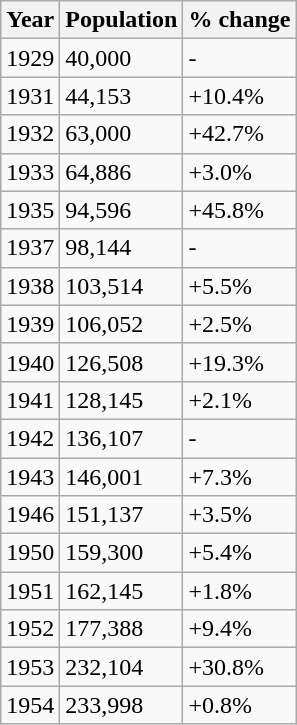<table class="wikitable">
<tr>
<th>Year</th>
<th>Population</th>
<th>% change</th>
</tr>
<tr>
<td>1929</td>
<td>40,000</td>
<td>-</td>
</tr>
<tr>
<td>1931</td>
<td>44,153</td>
<td>+10.4%</td>
</tr>
<tr>
<td>1932</td>
<td>63,000</td>
<td>+42.7%</td>
</tr>
<tr>
<td>1933</td>
<td>64,886</td>
<td>+3.0%</td>
</tr>
<tr>
<td>1935</td>
<td>94,596</td>
<td>+45.8%</td>
</tr>
<tr>
<td>1937</td>
<td>98,144</td>
<td>-</td>
</tr>
<tr>
<td>1938</td>
<td>103,514</td>
<td>+5.5%</td>
</tr>
<tr>
<td>1939</td>
<td>106,052</td>
<td>+2.5%</td>
</tr>
<tr>
<td>1940</td>
<td>126,508</td>
<td>+19.3%</td>
</tr>
<tr>
<td>1941</td>
<td>128,145</td>
<td>+2.1%</td>
</tr>
<tr>
<td>1942</td>
<td>136,107</td>
<td>-</td>
</tr>
<tr>
<td>1943</td>
<td>146,001</td>
<td>+7.3%</td>
</tr>
<tr>
<td>1946</td>
<td>151,137</td>
<td>+3.5%</td>
</tr>
<tr>
<td>1950</td>
<td>159,300</td>
<td>+5.4%</td>
</tr>
<tr>
<td>1951</td>
<td>162,145</td>
<td>+1.8%</td>
</tr>
<tr>
<td>1952</td>
<td>177,388</td>
<td>+9.4%</td>
</tr>
<tr>
<td>1953</td>
<td>232,104</td>
<td>+30.8%</td>
</tr>
<tr>
<td>1954</td>
<td>233,998</td>
<td>+0.8%</td>
</tr>
</table>
